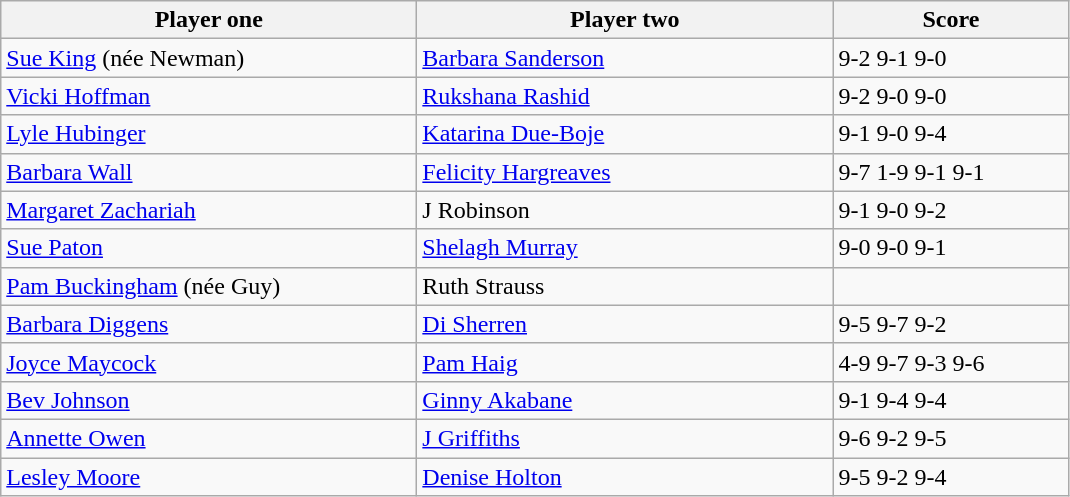<table class="wikitable">
<tr>
<th width=270>Player one</th>
<th width=270>Player two</th>
<th width=150>Score</th>
</tr>
<tr>
<td> <a href='#'>Sue King</a> (née Newman)</td>
<td> <a href='#'>Barbara Sanderson</a></td>
<td>9-2 9-1 9-0</td>
</tr>
<tr>
<td> <a href='#'>Vicki Hoffman</a></td>
<td> <a href='#'>Rukshana Rashid</a></td>
<td>9-2 9-0 9-0</td>
</tr>
<tr>
<td> <a href='#'>Lyle Hubinger</a></td>
<td> <a href='#'>Katarina Due-Boje</a></td>
<td>9-1 9-0 9-4</td>
</tr>
<tr>
<td> <a href='#'>Barbara Wall</a></td>
<td> <a href='#'>Felicity Hargreaves</a></td>
<td>9-7 1-9 9-1 9-1</td>
</tr>
<tr>
<td> <a href='#'>Margaret Zachariah</a></td>
<td> J Robinson</td>
<td>9-1 9-0 9-2</td>
</tr>
<tr>
<td> <a href='#'>Sue Paton</a></td>
<td> <a href='#'>Shelagh Murray</a></td>
<td>9-0 9-0 9-1</td>
</tr>
<tr>
<td> <a href='#'>Pam Buckingham</a> (née Guy)</td>
<td> Ruth Strauss</td>
<td></td>
</tr>
<tr>
<td> <a href='#'>Barbara Diggens</a></td>
<td> <a href='#'>Di Sherren</a></td>
<td>9-5 9-7 9-2</td>
</tr>
<tr>
<td> <a href='#'>Joyce Maycock</a></td>
<td> <a href='#'>Pam Haig</a></td>
<td>4-9 9-7 9-3 9-6</td>
</tr>
<tr>
<td> <a href='#'>Bev Johnson</a></td>
<td> <a href='#'>Ginny Akabane</a></td>
<td>9-1 9-4 9-4</td>
</tr>
<tr>
<td> <a href='#'>Annette Owen</a></td>
<td> <a href='#'>J Griffiths</a></td>
<td>9-6 9-2 9-5</td>
</tr>
<tr>
<td> <a href='#'>Lesley Moore</a></td>
<td> <a href='#'>Denise Holton</a></td>
<td>9-5 9-2 9-4</td>
</tr>
</table>
